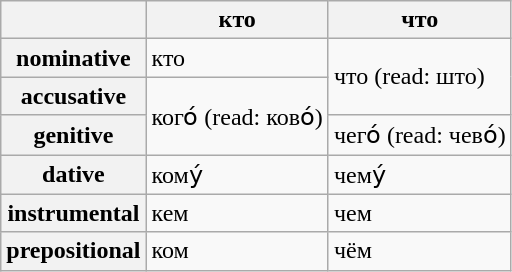<table class="wikitable">
<tr>
<th></th>
<th>кто</th>
<th>что</th>
</tr>
<tr>
<th>nominative</th>
<td>кто</td>
<td rowspan="2">что (read: што)</td>
</tr>
<tr>
<th>accusative</th>
<td rowspan="2">кого́ (read: ково́)</td>
</tr>
<tr>
<th>genitive</th>
<td>чего́ (read: чево́)</td>
</tr>
<tr>
<th>dative</th>
<td>кому́</td>
<td>чему́</td>
</tr>
<tr>
<th>instrumental</th>
<td>кем</td>
<td>чем</td>
</tr>
<tr>
<th>prepositional</th>
<td>ком</td>
<td>чём</td>
</tr>
</table>
